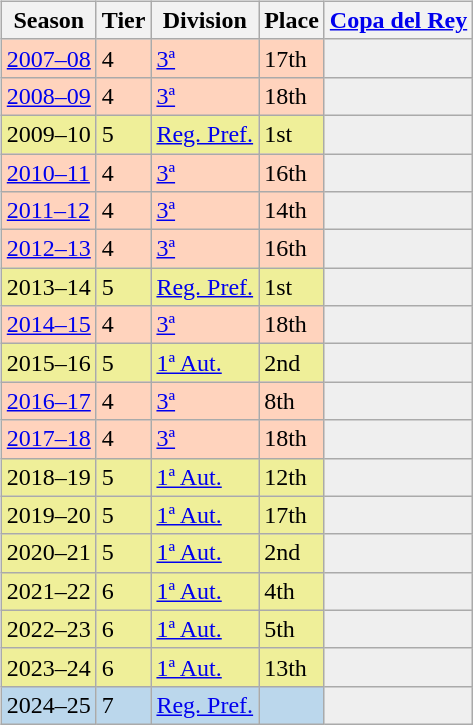<table>
<tr>
<td valign="top" width=0%><br><table class="wikitable">
<tr style="background:#f0f6fa;">
<th>Season</th>
<th>Tier</th>
<th>Division</th>
<th>Place</th>
<th><a href='#'>Copa del Rey</a></th>
</tr>
<tr>
<td style="background:#FFD3BD;"><a href='#'>2007–08</a></td>
<td style="background:#FFD3BD;">4</td>
<td style="background:#FFD3BD;"><a href='#'>3ª</a></td>
<td style="background:#FFD3BD;">17th</td>
<th style="background:#efefef;"></th>
</tr>
<tr>
<td style="background:#FFD3BD;"><a href='#'>2008–09</a></td>
<td style="background:#FFD3BD;">4</td>
<td style="background:#FFD3BD;"><a href='#'>3ª</a></td>
<td style="background:#FFD3BD;">18th</td>
<td style="background:#efefef;"></td>
</tr>
<tr>
<td style="background:#EFEF99;">2009–10</td>
<td style="background:#EFEF99;">5</td>
<td style="background:#EFEF99;"><a href='#'>Reg. Pref.</a></td>
<td style="background:#EFEF99;">1st</td>
<th style="background:#efefef;"></th>
</tr>
<tr>
<td style="background:#FFD3BD;"><a href='#'>2010–11</a></td>
<td style="background:#FFD3BD;">4</td>
<td style="background:#FFD3BD;"><a href='#'>3ª</a></td>
<td style="background:#FFD3BD;">16th</td>
<td style="background:#efefef;"></td>
</tr>
<tr>
<td style="background:#FFD3BD;"><a href='#'>2011–12</a></td>
<td style="background:#FFD3BD;">4</td>
<td style="background:#FFD3BD;"><a href='#'>3ª</a></td>
<td style="background:#FFD3BD;">14th</td>
<td style="background:#efefef;"></td>
</tr>
<tr>
<td style="background:#FFD3BD;"><a href='#'>2012–13</a></td>
<td style="background:#FFD3BD;">4</td>
<td style="background:#FFD3BD;"><a href='#'>3ª</a></td>
<td style="background:#FFD3BD;">16th</td>
<td style="background:#efefef;"></td>
</tr>
<tr>
<td style="background:#EFEF99;">2013–14</td>
<td style="background:#EFEF99;">5</td>
<td style="background:#EFEF99;"><a href='#'>Reg. Pref.</a></td>
<td style="background:#EFEF99;">1st</td>
<th style="background:#efefef;"></th>
</tr>
<tr>
<td style="background:#FFD3BD;"><a href='#'>2014–15</a></td>
<td style="background:#FFD3BD;">4</td>
<td style="background:#FFD3BD;"><a href='#'>3ª</a></td>
<td style="background:#FFD3BD;">18th</td>
<td style="background:#efefef;"></td>
</tr>
<tr>
<td style="background:#EFEF99;">2015–16</td>
<td style="background:#EFEF99;">5</td>
<td style="background:#EFEF99;"><a href='#'>1ª Aut.</a></td>
<td style="background:#EFEF99;">2nd</td>
<td style="background:#efefef;"></td>
</tr>
<tr>
<td style="background:#FFD3BD;"><a href='#'>2016–17</a></td>
<td style="background:#FFD3BD;">4</td>
<td style="background:#FFD3BD;"><a href='#'>3ª</a></td>
<td style="background:#FFD3BD;">8th</td>
<td style="background:#efefef;"></td>
</tr>
<tr>
<td style="background:#FFD3BD;"><a href='#'>2017–18</a></td>
<td style="background:#FFD3BD;">4</td>
<td style="background:#FFD3BD;"><a href='#'>3ª</a></td>
<td style="background:#FFD3BD;">18th</td>
<td style="background:#efefef;"></td>
</tr>
<tr>
<td style="background:#EFEF99;">2018–19</td>
<td style="background:#EFEF99;">5</td>
<td style="background:#EFEF99;"><a href='#'>1ª Aut.</a></td>
<td style="background:#EFEF99;">12th</td>
<td style="background:#efefef;"></td>
</tr>
<tr>
<td style="background:#EFEF99;">2019–20</td>
<td style="background:#EFEF99;">5</td>
<td style="background:#EFEF99;"><a href='#'>1ª Aut.</a></td>
<td style="background:#EFEF99;">17th</td>
<td style="background:#efefef;"></td>
</tr>
<tr>
<td style="background:#EFEF99;">2020–21</td>
<td style="background:#EFEF99;">5</td>
<td style="background:#EFEF99;"><a href='#'>1ª Aut.</a></td>
<td style="background:#EFEF99;">2nd</td>
<td style="background:#efefef;"></td>
</tr>
<tr>
<td style="background:#EFEF99;">2021–22</td>
<td style="background:#EFEF99;">6</td>
<td style="background:#EFEF99;"><a href='#'>1ª Aut.</a></td>
<td style="background:#EFEF99;">4th</td>
<td style="background:#efefef;"></td>
</tr>
<tr>
<td style="background:#EFEF99;">2022–23</td>
<td style="background:#EFEF99;">6</td>
<td style="background:#EFEF99;"><a href='#'>1ª Aut.</a></td>
<td style="background:#EFEF99;">5th</td>
<td style="background:#efefef;"></td>
</tr>
<tr>
<td style="background:#EFEF99;">2023–24</td>
<td style="background:#EFEF99;">6</td>
<td style="background:#EFEF99;"><a href='#'>1ª Aut.</a></td>
<td style="background:#EFEF99;">13th</td>
<td style="background:#efefef;"></td>
</tr>
<tr>
<td style="background:#BBD7EC;">2024–25</td>
<td style="background:#BBD7EC;">7</td>
<td style="background:#BBD7EC;"><a href='#'>Reg. Pref.</a></td>
<td style="background:#BBD7EC;"></td>
<th style="background:#efefef;"></th>
</tr>
</table>
</td>
</tr>
</table>
